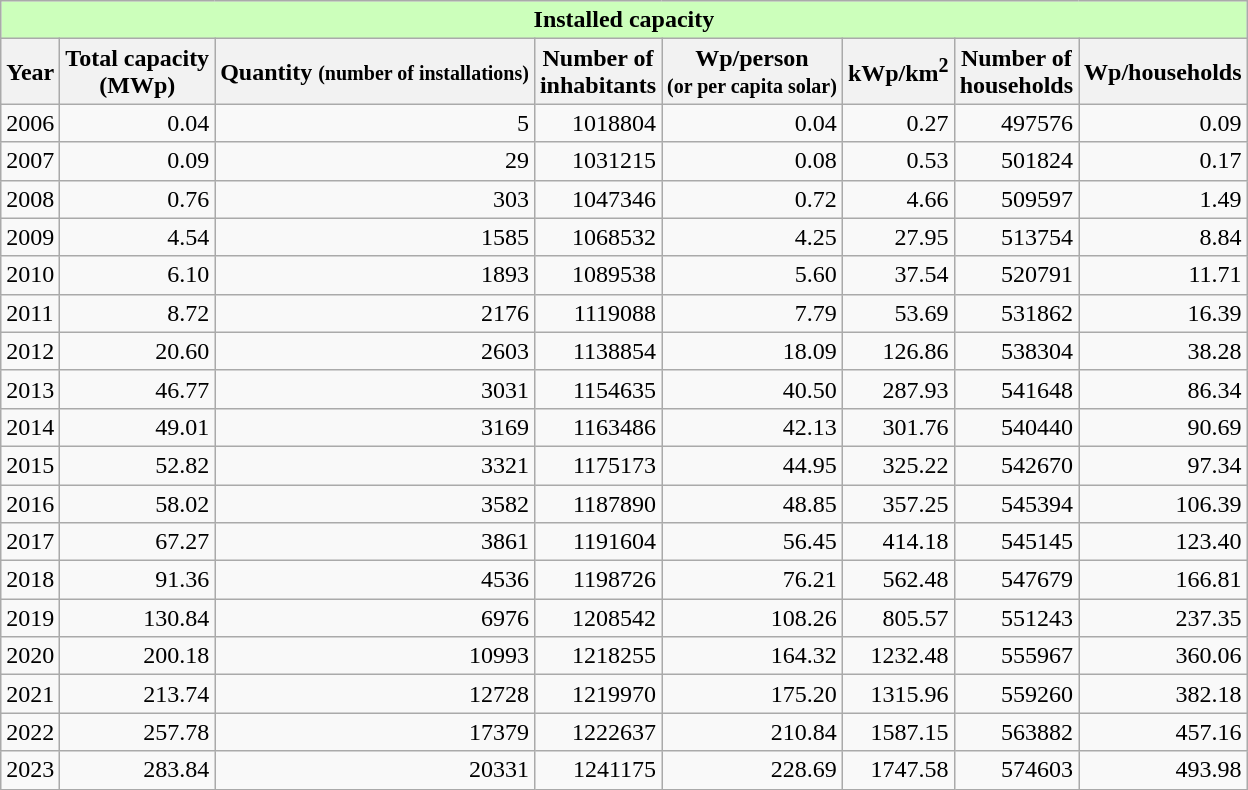<table class="wikitable" style="text-align:right">
<tr>
<th colspan="8" style="text-align:center; background:#cfb;">Installed capacity</th>
</tr>
<tr>
<th>Year</th>
<th>Total capacity<br>(MWp)</th>
<th>Quantity  <small>(number of installations)</small></th>
<th>Number of<br>inhabitants</th>
<th>Wp/person<br><small>(or per capita solar)</small></th>
<th>kWp/km<sup>2</sup></th>
<th>Number of<br>households</th>
<th>Wp/households</th>
</tr>
<tr>
<td>2006</td>
<td>0.04</td>
<td>5</td>
<td>1018804</td>
<td>0.04</td>
<td>0.27</td>
<td>497576</td>
<td>0.09</td>
</tr>
<tr>
<td>2007</td>
<td>0.09</td>
<td>29</td>
<td>1031215</td>
<td>0.08</td>
<td>0.53</td>
<td>501824</td>
<td>0.17</td>
</tr>
<tr>
<td style="text-align:left;">2008</td>
<td>0.76</td>
<td>303</td>
<td>1047346</td>
<td>0.72</td>
<td>4.66</td>
<td>509597</td>
<td>1.49</td>
</tr>
<tr>
<td style="text-align:left;">2009</td>
<td>4.54</td>
<td>1585</td>
<td>1068532</td>
<td>4.25</td>
<td>27.95</td>
<td>513754</td>
<td>8.84</td>
</tr>
<tr>
<td style="text-align:left;">2010</td>
<td>6.10</td>
<td>1893</td>
<td>1089538</td>
<td>5.60</td>
<td>37.54</td>
<td>520791</td>
<td>11.71</td>
</tr>
<tr>
<td style="text-align:left;">2011</td>
<td>8.72</td>
<td>2176</td>
<td>1119088</td>
<td>7.79</td>
<td>53.69</td>
<td>531862</td>
<td>16.39</td>
</tr>
<tr>
<td style="text-align:left;">2012</td>
<td>20.60</td>
<td>2603</td>
<td>1138854</td>
<td>18.09</td>
<td>126.86</td>
<td>538304</td>
<td>38.28</td>
</tr>
<tr>
<td style="text-align:left;">2013</td>
<td>46.77</td>
<td>3031</td>
<td>1154635</td>
<td>40.50</td>
<td>287.93</td>
<td>541648</td>
<td>86.34</td>
</tr>
<tr>
<td style="text-align:left;">2014</td>
<td>49.01</td>
<td>3169</td>
<td>1163486</td>
<td>42.13</td>
<td>301.76</td>
<td>540440</td>
<td>90.69</td>
</tr>
<tr>
<td style="text-align:left;">2015</td>
<td>52.82</td>
<td>3321</td>
<td>1175173</td>
<td>44.95</td>
<td>325.22</td>
<td>542670</td>
<td>97.34</td>
</tr>
<tr>
<td style="text-align:left;">2016</td>
<td>58.02</td>
<td>3582</td>
<td>1187890</td>
<td>48.85</td>
<td>357.25</td>
<td>545394</td>
<td>106.39</td>
</tr>
<tr>
<td style="text-align:left;">2017</td>
<td>67.27</td>
<td>3861</td>
<td>1191604</td>
<td>56.45</td>
<td>414.18</td>
<td>545145</td>
<td>123.40</td>
</tr>
<tr>
<td style="text-align:left;">2018</td>
<td>91.36</td>
<td>4536</td>
<td>1198726</td>
<td>76.21</td>
<td>562.48</td>
<td>547679</td>
<td>166.81</td>
</tr>
<tr>
<td style="text-align:left;">2019</td>
<td>130.84</td>
<td>6976</td>
<td>1208542</td>
<td>108.26</td>
<td>805.57</td>
<td>551243</td>
<td>237.35</td>
</tr>
<tr>
<td style="text-align:left;">2020</td>
<td>200.18</td>
<td>10993</td>
<td>1218255</td>
<td>164.32</td>
<td>1232.48</td>
<td>555967</td>
<td>360.06</td>
</tr>
<tr>
<td style="text-align:left;">2021</td>
<td>213.74</td>
<td>12728</td>
<td>1219970</td>
<td>175.20</td>
<td>1315.96</td>
<td>559260</td>
<td>382.18</td>
</tr>
<tr>
<td style="text-align:left;">2022</td>
<td>257.78</td>
<td>17379</td>
<td>1222637</td>
<td>210.84</td>
<td>1587.15</td>
<td>563882</td>
<td>457.16</td>
</tr>
<tr>
<td>2023</td>
<td>283.84</td>
<td>20331</td>
<td>1241175</td>
<td>228.69</td>
<td>1747.58</td>
<td>574603</td>
<td>493.98</td>
</tr>
</table>
